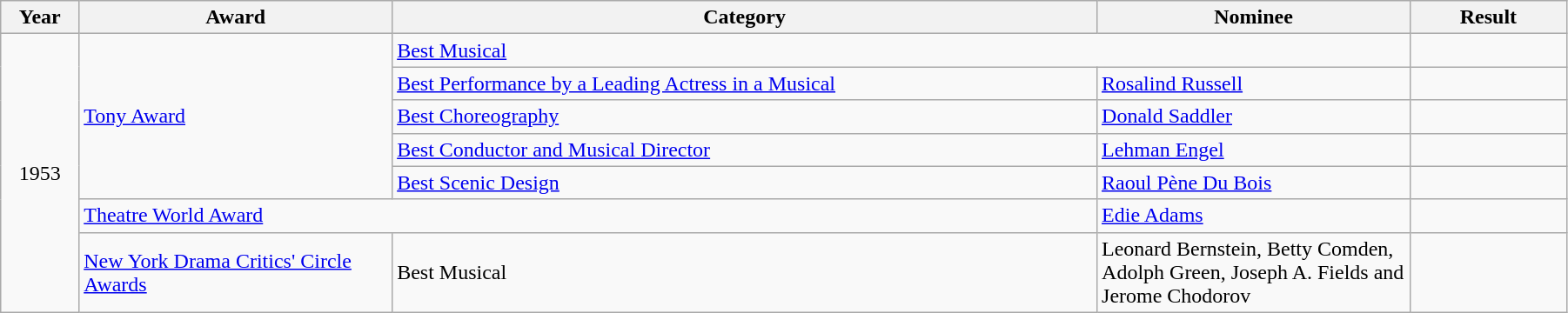<table class="wikitable" width="95%">
<tr>
<th width="5%">Year</th>
<th width="20%">Award</th>
<th width="45%">Category</th>
<th width="20%">Nominee</th>
<th width="10%">Result</th>
</tr>
<tr>
<td rowspan="7" align="center">1953</td>
<td rowspan="5"><a href='#'>Tony Award</a></td>
<td colspan="2"><a href='#'>Best Musical</a></td>
<td></td>
</tr>
<tr>
<td><a href='#'>Best Performance by a Leading Actress in a Musical</a></td>
<td><a href='#'>Rosalind Russell</a></td>
<td></td>
</tr>
<tr>
<td><a href='#'>Best Choreography</a></td>
<td><a href='#'>Donald Saddler</a></td>
<td></td>
</tr>
<tr>
<td><a href='#'>Best Conductor and Musical Director</a></td>
<td><a href='#'>Lehman Engel</a></td>
<td></td>
</tr>
<tr>
<td><a href='#'>Best Scenic Design</a></td>
<td><a href='#'>Raoul Pène Du Bois</a></td>
<td></td>
</tr>
<tr>
<td colspan="2"><a href='#'>Theatre World Award</a></td>
<td><a href='#'>Edie Adams</a></td>
<td></td>
</tr>
<tr>
<td><a href='#'>New York Drama Critics' Circle Awards</a></td>
<td>Best Musical</td>
<td>Leonard Bernstein, Betty Comden, Adolph Green, Joseph A. Fields and Jerome Chodorov</td>
<td></td>
</tr>
</table>
